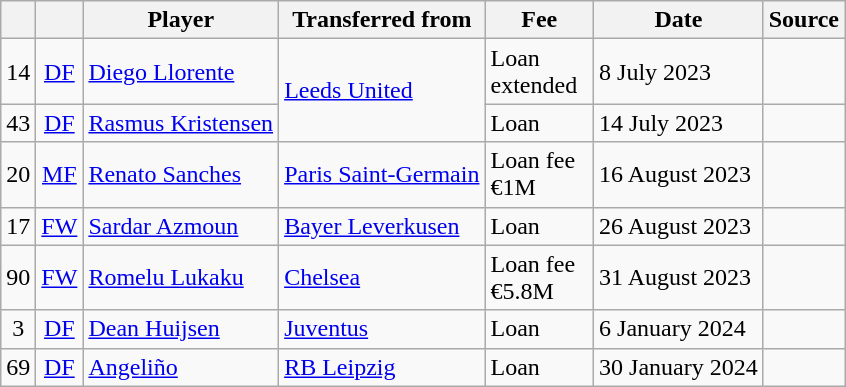<table class="wikitable sortable">
<tr>
<th></th>
<th></th>
<th scope=col>Player</th>
<th>Transferred from</th>
<th !scope=col; style="width: 65px;">Fee</th>
<th scope=col>Date</th>
<th scope=col>Source</th>
</tr>
<tr>
<td align=center>14</td>
<td align=center><a href='#'>DF</a></td>
<td> <a href='#'>Diego Llorente</a></td>
<td rowspan=2> <a href='#'>Leeds United</a></td>
<td>Loan extended</td>
<td>8 July 2023</td>
<td></td>
</tr>
<tr>
<td align=center>43</td>
<td align=center><a href='#'>DF</a></td>
<td> <a href='#'>Rasmus Kristensen</a></td>
<td>Loan</td>
<td>14 July 2023</td>
<td></td>
</tr>
<tr>
<td align=center>20</td>
<td align=center><a href='#'>MF</a></td>
<td> <a href='#'>Renato Sanches</a></td>
<td> <a href='#'>Paris Saint-Germain</a></td>
<td>Loan fee €1M</td>
<td>16 August 2023</td>
<td></td>
</tr>
<tr>
<td align=center>17</td>
<td align=center><a href='#'>FW</a></td>
<td> <a href='#'>Sardar Azmoun</a></td>
<td> <a href='#'>Bayer Leverkusen</a></td>
<td>Loan</td>
<td>26 August 2023</td>
<td></td>
</tr>
<tr>
<td align=center>90</td>
<td align=center><a href='#'>FW</a></td>
<td> <a href='#'>Romelu Lukaku</a></td>
<td> <a href='#'>Chelsea</a></td>
<td>Loan fee €5.8M</td>
<td>31 August 2023</td>
<td></td>
</tr>
<tr>
<td align=center>3</td>
<td align=center><a href='#'>DF</a></td>
<td> <a href='#'>Dean Huijsen</a></td>
<td> <a href='#'>Juventus</a></td>
<td>Loan</td>
<td>6 January 2024</td>
<td></td>
</tr>
<tr>
<td align=center>69</td>
<td align=center><a href='#'>DF</a></td>
<td> <a href='#'>Angeliño</a></td>
<td> <a href='#'>RB Leipzig</a></td>
<td>Loan</td>
<td>30 January 2024</td>
<td></td>
</tr>
</table>
